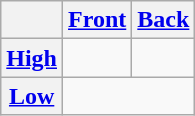<table class="wikitable" style="text-align: center;">
<tr>
<th></th>
<th><a href='#'>Front</a></th>
<th><a href='#'>Back</a></th>
</tr>
<tr>
<th><a href='#'>High</a></th>
<td></td>
<td></td>
</tr>
<tr>
<th><a href='#'>Low</a></th>
<td colspan="2"></td>
</tr>
</table>
